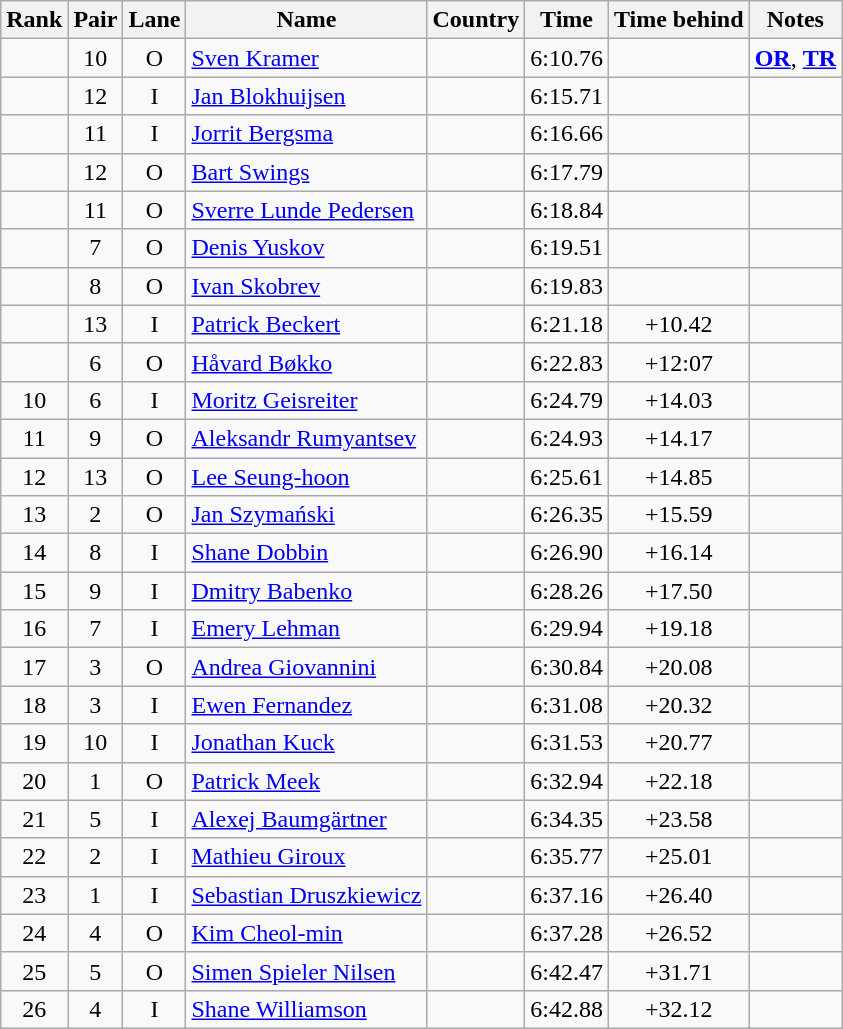<table class="wikitable sortable" style="text-align:center">
<tr>
<th>Rank</th>
<th>Pair</th>
<th>Lane</th>
<th>Name</th>
<th>Country</th>
<th>Time</th>
<th>Time behind</th>
<th>Notes</th>
</tr>
<tr>
<td></td>
<td>10</td>
<td>O</td>
<td align="left"><a href='#'>Sven Kramer</a></td>
<td align="left"></td>
<td>6:10.76</td>
<td></td>
<td><strong><a href='#'>OR</a></strong>, <strong><a href='#'>TR</a></strong></td>
</tr>
<tr>
<td></td>
<td>12</td>
<td>I</td>
<td align="left"><a href='#'>Jan Blokhuijsen</a></td>
<td align="left"></td>
<td>6:15.71</td>
<td></td>
<td></td>
</tr>
<tr>
<td></td>
<td>11</td>
<td>I</td>
<td align="left"><a href='#'>Jorrit Bergsma</a></td>
<td align="left"></td>
<td>6:16.66</td>
<td></td>
<td></td>
</tr>
<tr>
<td></td>
<td>12</td>
<td>O</td>
<td align="left"><a href='#'>Bart Swings</a></td>
<td align="left"></td>
<td>6:17.79</td>
<td></td>
<td></td>
</tr>
<tr>
<td></td>
<td>11</td>
<td>O</td>
<td align="left"><a href='#'>Sverre Lunde Pedersen</a></td>
<td align="left"></td>
<td>6:18.84</td>
<td></td>
<td></td>
</tr>
<tr>
<td></td>
<td>7</td>
<td>O</td>
<td align="left"><a href='#'>Denis Yuskov</a></td>
<td align="left"></td>
<td>6:19.51</td>
<td></td>
<td></td>
</tr>
<tr>
<td></td>
<td>8</td>
<td>O</td>
<td align="left"><a href='#'>Ivan Skobrev</a></td>
<td align="left"></td>
<td>6:19.83</td>
<td></td>
<td></td>
</tr>
<tr>
<td></td>
<td>13</td>
<td>I</td>
<td align="left"><a href='#'>Patrick Beckert</a></td>
<td align="left"></td>
<td>6:21.18</td>
<td>+10.42</td>
<td></td>
</tr>
<tr>
<td></td>
<td>6</td>
<td>O</td>
<td align="left"><a href='#'>Håvard Bøkko</a></td>
<td align="left"></td>
<td>6:22.83</td>
<td>+12:07</td>
<td></td>
</tr>
<tr>
<td>10</td>
<td>6</td>
<td>I</td>
<td align="left"><a href='#'>Moritz Geisreiter</a></td>
<td align="left"></td>
<td>6:24.79</td>
<td>+14.03</td>
<td></td>
</tr>
<tr>
<td>11</td>
<td>9</td>
<td>O</td>
<td align="left"><a href='#'>Aleksandr Rumyantsev</a></td>
<td align="left"></td>
<td>6:24.93</td>
<td>+14.17</td>
<td></td>
</tr>
<tr>
<td>12</td>
<td>13</td>
<td>O</td>
<td align="left"><a href='#'>Lee Seung-hoon</a></td>
<td align="left"></td>
<td>6:25.61</td>
<td>+14.85</td>
<td></td>
</tr>
<tr>
<td>13</td>
<td>2</td>
<td>O</td>
<td align="left"><a href='#'>Jan Szymański</a></td>
<td align="left"></td>
<td>6:26.35</td>
<td>+15.59</td>
<td></td>
</tr>
<tr>
<td>14</td>
<td>8</td>
<td>I</td>
<td align="left"><a href='#'>Shane Dobbin</a></td>
<td align="left"></td>
<td>6:26.90</td>
<td>+16.14</td>
<td></td>
</tr>
<tr>
<td>15</td>
<td>9</td>
<td>I</td>
<td align="left"><a href='#'>Dmitry Babenko</a></td>
<td align="left"></td>
<td>6:28.26</td>
<td>+17.50</td>
<td></td>
</tr>
<tr>
<td>16</td>
<td>7</td>
<td>I</td>
<td align="left"><a href='#'>Emery Lehman</a></td>
<td align="left"></td>
<td>6:29.94</td>
<td>+19.18</td>
<td></td>
</tr>
<tr>
<td>17</td>
<td>3</td>
<td>O</td>
<td align="left"><a href='#'>Andrea Giovannini</a></td>
<td align="left"></td>
<td>6:30.84</td>
<td>+20.08</td>
<td></td>
</tr>
<tr>
<td>18</td>
<td>3</td>
<td>I</td>
<td align="left"><a href='#'>Ewen Fernandez</a></td>
<td align="left"></td>
<td>6:31.08</td>
<td>+20.32</td>
<td></td>
</tr>
<tr>
<td>19</td>
<td>10</td>
<td>I</td>
<td align="left"><a href='#'>Jonathan Kuck</a></td>
<td align="left"></td>
<td>6:31.53</td>
<td>+20.77</td>
<td></td>
</tr>
<tr>
<td>20</td>
<td>1</td>
<td>O</td>
<td align="left"><a href='#'>Patrick Meek</a></td>
<td align="left"></td>
<td>6:32.94</td>
<td>+22.18</td>
<td></td>
</tr>
<tr>
<td>21</td>
<td>5</td>
<td>I</td>
<td align="left"><a href='#'>Alexej Baumgärtner</a></td>
<td align="left"></td>
<td>6:34.35</td>
<td>+23.58</td>
<td></td>
</tr>
<tr>
<td>22</td>
<td>2</td>
<td>I</td>
<td align="left"><a href='#'>Mathieu Giroux</a></td>
<td align="left"></td>
<td>6:35.77</td>
<td>+25.01</td>
<td></td>
</tr>
<tr>
<td>23</td>
<td>1</td>
<td>I</td>
<td align="left"><a href='#'>Sebastian Druszkiewicz</a></td>
<td align="left"></td>
<td>6:37.16</td>
<td>+26.40</td>
<td></td>
</tr>
<tr>
<td>24</td>
<td>4</td>
<td>O</td>
<td align="left"><a href='#'>Kim Cheol-min</a></td>
<td align="left"></td>
<td>6:37.28</td>
<td>+26.52</td>
<td></td>
</tr>
<tr>
<td>25</td>
<td>5</td>
<td>O</td>
<td align="left"><a href='#'>Simen Spieler Nilsen</a></td>
<td align="left"></td>
<td>6:42.47</td>
<td>+31.71</td>
<td></td>
</tr>
<tr>
<td>26</td>
<td>4</td>
<td>I</td>
<td align="left"><a href='#'>Shane Williamson</a></td>
<td align="left"></td>
<td>6:42.88</td>
<td>+32.12</td>
<td></td>
</tr>
</table>
